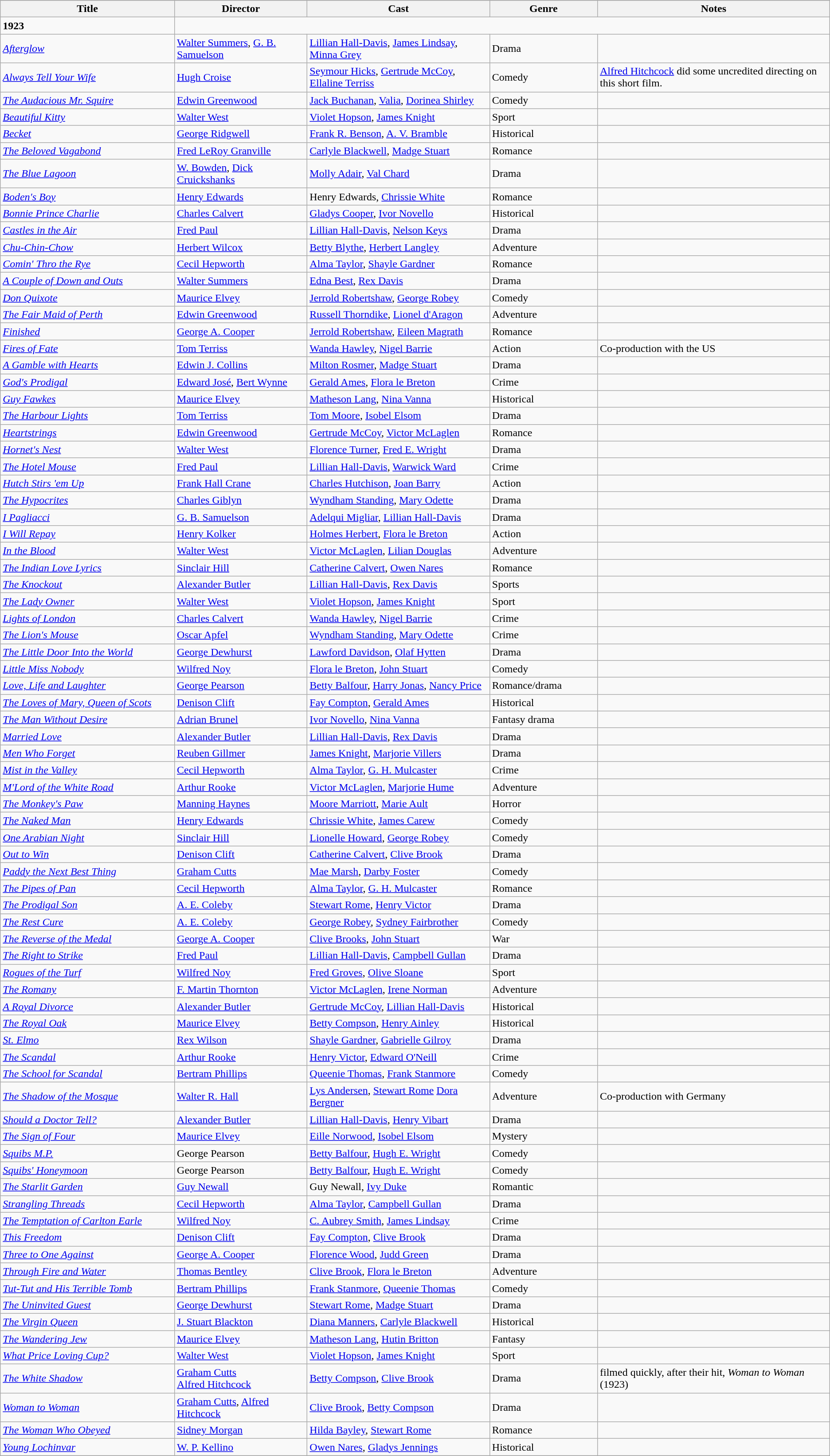<table class="wikitable">
<tr>
</tr>
<tr>
<th width=21%>Title</th>
<th width=16%>Director</th>
<th width=22%>Cast</th>
<th width=13%>Genre</th>
<th width=28%>Notes</th>
</tr>
<tr>
<td><strong>1923</strong></td>
</tr>
<tr>
<td><em><a href='#'>Afterglow</a></em></td>
<td><a href='#'>Walter Summers</a>, <a href='#'>G. B. Samuelson</a></td>
<td><a href='#'>Lillian Hall-Davis</a>, <a href='#'>James Lindsay</a>, <a href='#'>Minna Grey</a></td>
<td>Drama</td>
<td></td>
</tr>
<tr>
<td><em><a href='#'>Always Tell Your Wife</a></em></td>
<td><a href='#'>Hugh Croise</a></td>
<td><a href='#'>Seymour Hicks</a>, <a href='#'>Gertrude McCoy</a>, <a href='#'>Ellaline Terriss</a></td>
<td>Comedy</td>
<td><a href='#'>Alfred Hitchcock</a> did some uncredited directing on this short film.</td>
</tr>
<tr>
<td><em><a href='#'>The Audacious Mr. Squire</a></em></td>
<td><a href='#'>Edwin Greenwood</a></td>
<td><a href='#'>Jack Buchanan</a>, <a href='#'>Valia</a>, <a href='#'>Dorinea Shirley</a></td>
<td>Comedy</td>
<td></td>
</tr>
<tr>
<td><em><a href='#'>Beautiful Kitty</a></em></td>
<td><a href='#'>Walter West</a></td>
<td><a href='#'>Violet Hopson</a>, <a href='#'>James Knight</a></td>
<td>Sport</td>
<td></td>
</tr>
<tr>
<td><em><a href='#'>Becket</a></em></td>
<td><a href='#'>George Ridgwell</a></td>
<td><a href='#'>Frank R. Benson</a>, <a href='#'>A. V. Bramble</a></td>
<td>Historical</td>
<td></td>
</tr>
<tr>
<td><em><a href='#'>The Beloved Vagabond</a></em></td>
<td><a href='#'>Fred LeRoy Granville</a></td>
<td><a href='#'>Carlyle Blackwell</a>, <a href='#'>Madge Stuart</a></td>
<td>Romance</td>
<td></td>
</tr>
<tr>
<td><em><a href='#'>The Blue Lagoon</a></em></td>
<td><a href='#'>W. Bowden</a>, <a href='#'>Dick Cruickshanks</a></td>
<td><a href='#'>Molly Adair</a>, <a href='#'>Val Chard</a></td>
<td>Drama</td>
<td></td>
</tr>
<tr>
<td><em><a href='#'>Boden's Boy</a></em></td>
<td><a href='#'>Henry Edwards</a></td>
<td>Henry Edwards, <a href='#'>Chrissie White</a></td>
<td>Romance</td>
<td></td>
</tr>
<tr>
<td><em><a href='#'>Bonnie Prince Charlie</a></em></td>
<td><a href='#'>Charles Calvert</a></td>
<td><a href='#'>Gladys Cooper</a>, <a href='#'>Ivor Novello</a></td>
<td>Historical</td>
<td></td>
</tr>
<tr>
<td><em><a href='#'>Castles in the Air</a></em></td>
<td><a href='#'>Fred Paul</a></td>
<td><a href='#'>Lillian Hall-Davis</a>, <a href='#'>Nelson Keys</a></td>
<td>Drama</td>
<td></td>
</tr>
<tr>
<td><em><a href='#'>Chu-Chin-Chow</a></em></td>
<td><a href='#'>Herbert Wilcox</a></td>
<td><a href='#'>Betty Blythe</a>, <a href='#'>Herbert Langley</a></td>
<td>Adventure</td>
<td></td>
</tr>
<tr>
<td><em><a href='#'>Comin' Thro the Rye</a></em></td>
<td><a href='#'>Cecil Hepworth</a></td>
<td><a href='#'>Alma Taylor</a>, <a href='#'>Shayle Gardner</a></td>
<td>Romance</td>
<td></td>
</tr>
<tr>
<td><em><a href='#'>A Couple of Down and Outs</a></em></td>
<td><a href='#'>Walter Summers</a></td>
<td><a href='#'>Edna Best</a>, <a href='#'>Rex Davis</a></td>
<td>Drama</td>
<td></td>
</tr>
<tr>
<td><em><a href='#'>Don Quixote</a></em></td>
<td><a href='#'>Maurice Elvey</a></td>
<td><a href='#'>Jerrold Robertshaw</a>, <a href='#'>George Robey</a></td>
<td>Comedy</td>
<td></td>
</tr>
<tr>
<td><em><a href='#'>The Fair Maid of Perth</a></em></td>
<td><a href='#'>Edwin Greenwood</a></td>
<td><a href='#'>Russell Thorndike</a>, <a href='#'>Lionel d'Aragon</a></td>
<td>Adventure</td>
<td></td>
</tr>
<tr>
<td><em><a href='#'>Finished</a></em></td>
<td><a href='#'>George A. Cooper</a></td>
<td><a href='#'>Jerrold Robertshaw</a>, <a href='#'>Eileen Magrath</a></td>
<td>Romance</td>
<td></td>
</tr>
<tr>
<td><em><a href='#'>Fires of Fate</a></em></td>
<td><a href='#'>Tom Terriss</a></td>
<td><a href='#'>Wanda Hawley</a>, <a href='#'>Nigel Barrie</a></td>
<td>Action</td>
<td>Co-production with the US</td>
</tr>
<tr>
<td><em><a href='#'>A Gamble with Hearts</a></em></td>
<td><a href='#'>Edwin J. Collins</a></td>
<td><a href='#'>Milton Rosmer</a>, <a href='#'>Madge Stuart</a></td>
<td>Drama</td>
<td></td>
</tr>
<tr>
<td><em><a href='#'>God's Prodigal</a></em></td>
<td><a href='#'>Edward José</a>, <a href='#'>Bert Wynne</a></td>
<td><a href='#'>Gerald Ames</a>, <a href='#'>Flora le Breton</a></td>
<td>Crime</td>
<td></td>
</tr>
<tr>
<td><em><a href='#'>Guy Fawkes</a></em></td>
<td><a href='#'>Maurice Elvey</a></td>
<td><a href='#'>Matheson Lang</a>, <a href='#'>Nina Vanna</a></td>
<td>Historical</td>
<td></td>
</tr>
<tr>
<td><em><a href='#'>The Harbour Lights</a></em></td>
<td><a href='#'>Tom Terriss</a></td>
<td><a href='#'>Tom Moore</a>, <a href='#'>Isobel Elsom</a></td>
<td>Drama</td>
<td></td>
</tr>
<tr>
<td><em><a href='#'>Heartstrings</a></em></td>
<td><a href='#'>Edwin Greenwood</a></td>
<td><a href='#'>Gertrude McCoy</a>, <a href='#'>Victor McLaglen</a></td>
<td>Romance</td>
<td></td>
</tr>
<tr>
<td><em><a href='#'>Hornet's Nest</a></em></td>
<td><a href='#'>Walter West</a></td>
<td><a href='#'>Florence Turner</a>, <a href='#'>Fred E. Wright</a></td>
<td>Drama</td>
<td></td>
</tr>
<tr>
<td><em><a href='#'>The Hotel Mouse</a></em></td>
<td><a href='#'>Fred Paul</a></td>
<td><a href='#'>Lillian Hall-Davis</a>, <a href='#'>Warwick Ward</a></td>
<td>Crime</td>
<td></td>
</tr>
<tr>
<td><em><a href='#'>Hutch Stirs 'em Up</a></em></td>
<td><a href='#'>Frank Hall Crane</a></td>
<td><a href='#'>Charles Hutchison</a>, <a href='#'>Joan Barry</a></td>
<td>Action</td>
<td></td>
</tr>
<tr>
<td><em><a href='#'>The Hypocrites</a></em></td>
<td><a href='#'>Charles Giblyn</a></td>
<td><a href='#'>Wyndham Standing</a>, <a href='#'>Mary Odette</a></td>
<td>Drama</td>
<td></td>
</tr>
<tr>
<td><em><a href='#'>I Pagliacci</a></em></td>
<td><a href='#'>G. B. Samuelson</a></td>
<td><a href='#'>Adelqui Migliar</a>, <a href='#'>Lillian Hall-Davis</a></td>
<td>Drama</td>
<td></td>
</tr>
<tr>
<td><em><a href='#'>I Will Repay</a></em></td>
<td><a href='#'>Henry Kolker</a></td>
<td><a href='#'>Holmes Herbert</a>, <a href='#'>Flora le Breton</a></td>
<td>Action</td>
<td></td>
</tr>
<tr>
<td><em><a href='#'>In the Blood</a></em></td>
<td><a href='#'>Walter West</a></td>
<td><a href='#'>Victor McLaglen</a>, <a href='#'>Lilian Douglas</a></td>
<td>Adventure</td>
<td></td>
</tr>
<tr>
<td><em><a href='#'>The Indian Love Lyrics</a></em></td>
<td><a href='#'>Sinclair Hill</a></td>
<td><a href='#'>Catherine Calvert</a>, <a href='#'>Owen Nares</a></td>
<td>Romance</td>
<td></td>
</tr>
<tr>
<td><em><a href='#'>The Knockout</a></em></td>
<td><a href='#'>Alexander Butler</a></td>
<td><a href='#'>Lillian Hall-Davis</a>, <a href='#'>Rex Davis</a></td>
<td>Sports</td>
<td></td>
</tr>
<tr>
<td><em><a href='#'>The Lady Owner</a></em></td>
<td><a href='#'>Walter West</a></td>
<td><a href='#'>Violet Hopson</a>, <a href='#'>James Knight</a></td>
<td>Sport</td>
<td></td>
</tr>
<tr>
<td><em><a href='#'>Lights of London</a></em></td>
<td><a href='#'>Charles Calvert</a></td>
<td><a href='#'>Wanda Hawley</a>, <a href='#'>Nigel Barrie</a></td>
<td>Crime</td>
<td></td>
</tr>
<tr>
<td><em><a href='#'>The Lion's Mouse</a></em></td>
<td><a href='#'>Oscar Apfel</a></td>
<td><a href='#'>Wyndham Standing</a>, <a href='#'>Mary Odette</a></td>
<td>Crime</td>
<td></td>
</tr>
<tr>
<td><em><a href='#'>The Little Door Into the World</a></em></td>
<td><a href='#'>George Dewhurst</a></td>
<td><a href='#'>Lawford Davidson</a>, <a href='#'>Olaf Hytten</a></td>
<td>Drama</td>
<td></td>
</tr>
<tr>
<td><em><a href='#'>Little Miss Nobody</a></em></td>
<td><a href='#'>Wilfred Noy</a></td>
<td><a href='#'>Flora le Breton</a>, <a href='#'>John Stuart</a></td>
<td>Comedy</td>
<td></td>
</tr>
<tr>
<td><em><a href='#'>Love, Life and Laughter</a></em></td>
<td><a href='#'>George Pearson</a></td>
<td><a href='#'>Betty Balfour</a>, <a href='#'>Harry Jonas</a>, <a href='#'>Nancy Price</a></td>
<td>Romance/drama</td>
<td></td>
</tr>
<tr>
<td><em><a href='#'>The Loves of Mary, Queen of Scots</a></em></td>
<td><a href='#'>Denison Clift</a></td>
<td><a href='#'>Fay Compton</a>, <a href='#'>Gerald Ames</a></td>
<td>Historical</td>
<td></td>
</tr>
<tr>
<td><em><a href='#'>The Man Without Desire</a></em></td>
<td><a href='#'>Adrian Brunel</a></td>
<td><a href='#'>Ivor Novello</a>, <a href='#'>Nina Vanna</a></td>
<td>Fantasy drama</td>
<td></td>
</tr>
<tr>
<td><em><a href='#'>Married Love</a></em></td>
<td><a href='#'>Alexander Butler</a></td>
<td><a href='#'>Lillian Hall-Davis</a>, <a href='#'>Rex Davis</a></td>
<td>Drama</td>
<td></td>
</tr>
<tr>
<td><em><a href='#'>Men Who Forget</a></em></td>
<td><a href='#'>Reuben Gillmer</a></td>
<td><a href='#'>James Knight</a>, <a href='#'>Marjorie Villers</a></td>
<td>Drama</td>
<td></td>
</tr>
<tr>
<td><em><a href='#'>Mist in the Valley</a></em></td>
<td><a href='#'>Cecil Hepworth</a></td>
<td><a href='#'>Alma Taylor</a>, <a href='#'>G. H. Mulcaster</a></td>
<td>Crime</td>
<td></td>
</tr>
<tr>
<td><em><a href='#'>M'Lord of the White Road</a></em></td>
<td><a href='#'>Arthur Rooke</a></td>
<td><a href='#'>Victor McLaglen</a>, <a href='#'>Marjorie Hume</a></td>
<td>Adventure</td>
<td></td>
</tr>
<tr>
<td><em><a href='#'>The Monkey's Paw</a></em></td>
<td><a href='#'>Manning Haynes</a></td>
<td><a href='#'>Moore Marriott</a>, <a href='#'>Marie Ault</a></td>
<td>Horror</td>
<td></td>
</tr>
<tr>
<td><em><a href='#'>The Naked Man</a></em></td>
<td><a href='#'>Henry Edwards</a></td>
<td><a href='#'>Chrissie White</a>, <a href='#'>James Carew</a></td>
<td>Comedy</td>
<td></td>
</tr>
<tr>
<td><em><a href='#'>One Arabian Night</a></em></td>
<td><a href='#'>Sinclair Hill</a></td>
<td><a href='#'>Lionelle Howard</a>, <a href='#'>George Robey</a></td>
<td>Comedy</td>
<td></td>
</tr>
<tr>
<td><em><a href='#'>Out to Win</a></em></td>
<td><a href='#'>Denison Clift</a></td>
<td><a href='#'>Catherine Calvert</a>, <a href='#'>Clive Brook</a></td>
<td>Drama</td>
<td></td>
</tr>
<tr>
<td><em><a href='#'>Paddy the Next Best Thing</a></em></td>
<td><a href='#'>Graham Cutts</a></td>
<td><a href='#'>Mae Marsh</a>, <a href='#'>Darby Foster</a></td>
<td>Comedy</td>
<td></td>
</tr>
<tr>
<td><em><a href='#'>The Pipes of Pan</a></em></td>
<td><a href='#'>Cecil Hepworth</a></td>
<td><a href='#'>Alma Taylor</a>, <a href='#'>G. H. Mulcaster</a></td>
<td>Romance</td>
<td></td>
</tr>
<tr>
<td><em><a href='#'>The Prodigal Son</a></em></td>
<td><a href='#'>A. E. Coleby</a></td>
<td><a href='#'>Stewart Rome</a>, <a href='#'>Henry Victor</a></td>
<td>Drama</td>
<td></td>
</tr>
<tr>
<td><em><a href='#'>The Rest Cure</a></em></td>
<td><a href='#'>A. E. Coleby</a></td>
<td><a href='#'>George Robey</a>, <a href='#'>Sydney Fairbrother</a></td>
<td>Comedy</td>
<td></td>
</tr>
<tr>
<td><em><a href='#'>The Reverse of the Medal</a></em></td>
<td><a href='#'>George A. Cooper</a></td>
<td><a href='#'>Clive Brooks</a>, <a href='#'>John Stuart</a></td>
<td>War</td>
<td></td>
</tr>
<tr>
<td><em><a href='#'>The Right to Strike</a></em></td>
<td><a href='#'>Fred Paul</a></td>
<td><a href='#'>Lillian Hall-Davis</a>, <a href='#'>Campbell Gullan</a></td>
<td>Drama</td>
<td></td>
</tr>
<tr>
<td><em><a href='#'>Rogues of the Turf</a></em></td>
<td><a href='#'>Wilfred Noy</a></td>
<td><a href='#'>Fred Groves</a>, <a href='#'>Olive Sloane</a></td>
<td>Sport</td>
<td></td>
</tr>
<tr>
<td><em><a href='#'>The Romany</a></em></td>
<td><a href='#'>F. Martin Thornton</a></td>
<td><a href='#'>Victor McLaglen</a>, <a href='#'>Irene Norman</a></td>
<td>Adventure</td>
<td></td>
</tr>
<tr>
<td><em><a href='#'>A Royal Divorce</a></em></td>
<td><a href='#'>Alexander Butler</a></td>
<td><a href='#'>Gertrude McCoy</a>, <a href='#'>Lillian Hall-Davis</a></td>
<td>Historical</td>
<td></td>
</tr>
<tr>
<td><em><a href='#'>The Royal Oak</a></em></td>
<td><a href='#'>Maurice Elvey</a></td>
<td><a href='#'>Betty Compson</a>, <a href='#'>Henry Ainley</a></td>
<td>Historical</td>
<td></td>
</tr>
<tr>
<td><em><a href='#'>St. Elmo</a></em></td>
<td><a href='#'>Rex Wilson</a></td>
<td><a href='#'>Shayle Gardner</a>, <a href='#'>Gabrielle Gilroy</a></td>
<td>Drama</td>
<td></td>
</tr>
<tr>
<td><em><a href='#'>The Scandal</a></em></td>
<td><a href='#'>Arthur Rooke</a></td>
<td><a href='#'>Henry Victor</a>, <a href='#'>Edward O'Neill</a></td>
<td>Crime</td>
<td></td>
</tr>
<tr>
<td><em><a href='#'>The School for Scandal</a></em></td>
<td><a href='#'>Bertram Phillips</a></td>
<td><a href='#'>Queenie Thomas</a>, <a href='#'>Frank Stanmore</a></td>
<td>Comedy</td>
<td></td>
</tr>
<tr>
<td><em><a href='#'>The Shadow of the Mosque</a></em></td>
<td><a href='#'>Walter R. Hall</a></td>
<td><a href='#'>Lys Andersen</a>, <a href='#'>Stewart Rome</a> <a href='#'>Dora Bergner</a></td>
<td>Adventure</td>
<td>Co-production with Germany</td>
</tr>
<tr>
<td><em><a href='#'>Should a Doctor Tell?</a></em></td>
<td><a href='#'>Alexander Butler</a></td>
<td><a href='#'>Lillian Hall-Davis</a>, <a href='#'>Henry Vibart</a></td>
<td>Drama</td>
<td></td>
</tr>
<tr>
<td><em><a href='#'>The Sign of Four</a></em></td>
<td><a href='#'>Maurice Elvey</a></td>
<td><a href='#'>Eille Norwood</a>, <a href='#'>Isobel Elsom</a></td>
<td>Mystery</td>
<td></td>
</tr>
<tr>
<td><em><a href='#'>Squibs M.P.</a></em></td>
<td>George Pearson</td>
<td><a href='#'>Betty Balfour</a>, <a href='#'>Hugh E. Wright</a></td>
<td>Comedy</td>
<td></td>
</tr>
<tr>
<td><em><a href='#'>Squibs' Honeymoon</a></em></td>
<td>George Pearson</td>
<td><a href='#'>Betty Balfour</a>, <a href='#'>Hugh E. Wright</a></td>
<td>Comedy</td>
<td></td>
</tr>
<tr>
<td><em><a href='#'>The Starlit Garden</a></em></td>
<td><a href='#'>Guy Newall</a></td>
<td>Guy Newall, <a href='#'>Ivy Duke</a></td>
<td>Romantic</td>
<td></td>
</tr>
<tr>
<td><em><a href='#'>Strangling Threads</a></em></td>
<td><a href='#'>Cecil Hepworth</a></td>
<td><a href='#'>Alma Taylor</a>, <a href='#'>Campbell Gullan</a></td>
<td>Drama</td>
<td></td>
</tr>
<tr>
<td><em><a href='#'>The Temptation of Carlton Earle</a></em></td>
<td><a href='#'>Wilfred Noy</a></td>
<td><a href='#'>C. Aubrey Smith</a>, <a href='#'>James Lindsay</a></td>
<td>Crime</td>
<td></td>
</tr>
<tr>
<td><em><a href='#'>This Freedom</a></em></td>
<td><a href='#'>Denison Clift</a></td>
<td><a href='#'>Fay Compton</a>, <a href='#'>Clive Brook</a></td>
<td>Drama</td>
<td></td>
</tr>
<tr>
<td><em><a href='#'>Three to One Against</a></em></td>
<td><a href='#'>George A. Cooper</a></td>
<td><a href='#'>Florence Wood</a>, <a href='#'>Judd Green</a></td>
<td>Drama</td>
<td></td>
</tr>
<tr>
<td><em><a href='#'>Through Fire and Water</a></em></td>
<td><a href='#'>Thomas Bentley</a></td>
<td><a href='#'>Clive Brook</a>, <a href='#'>Flora le Breton</a></td>
<td>Adventure</td>
<td></td>
</tr>
<tr>
<td><em><a href='#'>Tut-Tut and His Terrible Tomb</a></em></td>
<td><a href='#'>Bertram Phillips</a></td>
<td><a href='#'>Frank Stanmore</a>, <a href='#'>Queenie Thomas</a></td>
<td>Comedy</td>
<td></td>
</tr>
<tr>
<td><em><a href='#'>The Uninvited Guest</a></em></td>
<td><a href='#'>George Dewhurst</a></td>
<td><a href='#'>Stewart Rome</a>, <a href='#'>Madge Stuart</a></td>
<td>Drama</td>
<td></td>
</tr>
<tr>
<td><em><a href='#'>The Virgin Queen</a></em></td>
<td><a href='#'>J. Stuart Blackton</a></td>
<td><a href='#'>Diana Manners</a>, <a href='#'>Carlyle Blackwell</a></td>
<td>Historical</td>
<td></td>
</tr>
<tr>
<td><em><a href='#'>The Wandering Jew</a></em></td>
<td><a href='#'>Maurice Elvey</a></td>
<td><a href='#'>Matheson Lang</a>, <a href='#'>Hutin Britton</a></td>
<td>Fantasy</td>
<td></td>
</tr>
<tr>
<td><em><a href='#'>What Price Loving Cup?</a></em></td>
<td><a href='#'>Walter West</a></td>
<td><a href='#'>Violet Hopson</a>, <a href='#'>James Knight</a></td>
<td>Sport</td>
<td></td>
</tr>
<tr>
<td><em><a href='#'>The White Shadow</a></em></td>
<td><a href='#'>Graham Cutts</a><br><a href='#'>Alfred Hitchcock </a></td>
<td><a href='#'>Betty Compson</a>, <a href='#'>Clive Brook</a></td>
<td>Drama</td>
<td>filmed quickly, after their hit, <em>Woman to Woman</em> (1923)</td>
</tr>
<tr>
<td><em><a href='#'>Woman to Woman</a></em></td>
<td><a href='#'>Graham Cutts</a>, <a href='#'>Alfred Hitchcock</a></td>
<td><a href='#'>Clive Brook</a>, <a href='#'>Betty Compson</a></td>
<td>Drama</td>
<td></td>
</tr>
<tr>
<td><em><a href='#'>The Woman Who Obeyed</a></em></td>
<td><a href='#'>Sidney Morgan</a></td>
<td><a href='#'>Hilda Bayley</a>, <a href='#'>Stewart Rome</a></td>
<td>Romance</td>
<td></td>
</tr>
<tr>
<td><em><a href='#'>Young Lochinvar</a></em></td>
<td><a href='#'>W. P. Kellino</a></td>
<td><a href='#'>Owen Nares</a>, <a href='#'>Gladys Jennings</a></td>
<td>Historical</td>
<td></td>
</tr>
<tr>
</tr>
<tr>
</tr>
</table>
